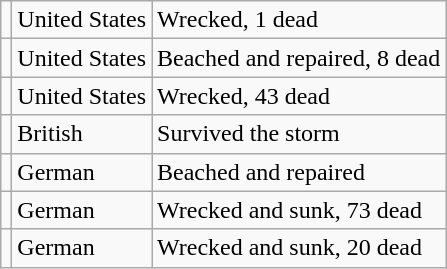<table class="wikitable" border="1">
<tr>
<td></td>
<td>United States</td>
<td>Wrecked, 1 dead</td>
</tr>
<tr>
<td></td>
<td>United States</td>
<td>Beached and repaired, 8 dead</td>
</tr>
<tr>
<td></td>
<td>United States</td>
<td>Wrecked, 43 dead</td>
</tr>
<tr>
<td></td>
<td>British</td>
<td>Survived the storm</td>
</tr>
<tr>
<td></td>
<td>German</td>
<td>Beached and repaired</td>
</tr>
<tr>
<td></td>
<td>German</td>
<td>Wrecked and sunk, 73 dead</td>
</tr>
<tr>
<td></td>
<td>German</td>
<td>Wrecked and sunk, 20 dead</td>
</tr>
</table>
